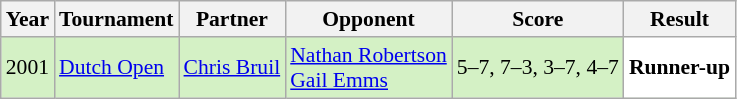<table class="sortable wikitable" style="font-size: 90%;">
<tr>
<th>Year</th>
<th>Tournament</th>
<th>Partner</th>
<th>Opponent</th>
<th>Score</th>
<th>Result</th>
</tr>
<tr style="background:#D4F1C5">
<td align="center">2001</td>
<td align="left"><a href='#'>Dutch Open</a></td>
<td align="left"> <a href='#'>Chris Bruil</a></td>
<td align="left"> <a href='#'>Nathan Robertson</a><br> <a href='#'>Gail Emms</a></td>
<td align="left">5–7, 7–3, 3–7, 4–7</td>
<td style="text-align:left; background:white"> <strong>Runner-up</strong></td>
</tr>
</table>
